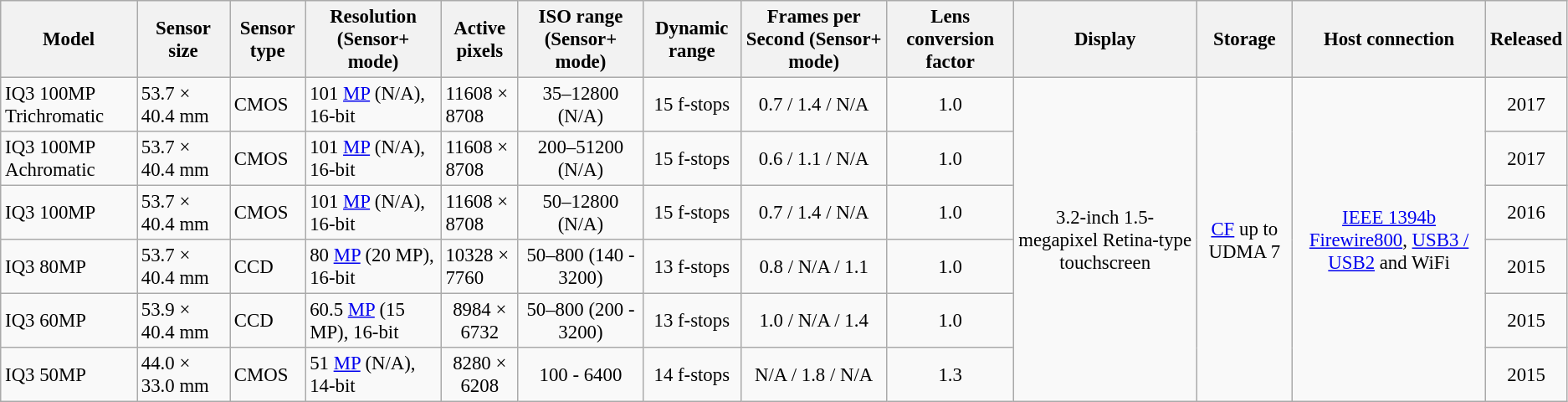<table class="wikitable" style="font-size:95%;">
<tr>
<th>Model</th>
<th>Sensor size</th>
<th>Sensor type</th>
<th>Resolution (Sensor+ mode)</th>
<th>Active pixels</th>
<th>ISO range (Sensor+ mode)</th>
<th>Dynamic range</th>
<th>Frames per Second (Sensor+ mode)</th>
<th>Lens conversion factor</th>
<th>Display</th>
<th>Storage</th>
<th>Host connection</th>
<th>Released</th>
</tr>
<tr>
<td>IQ3 100MP Trichromatic</td>
<td>53.7 × 40.4 mm</td>
<td>CMOS</td>
<td>101 <a href='#'>MP</a> (N/A), 16-bit</td>
<td>11608  × 8708</td>
<td align=center>35–12800 (N/A)</td>
<td align=center>15 f-stops</td>
<td align=center>0.7 / 1.4 / N/A</td>
<td align=center>1.0</td>
<td rowspan=6 align=center>3.2-inch 1.5-megapixel Retina-type touchscreen</td>
<td rowspan=6 align=center><a href='#'>CF</a> up to UDMA 7</td>
<td rowspan=6 align=center><a href='#'>IEEE 1394b Firewire800</a>, <a href='#'>USB3 / USB2</a> and WiFi</td>
<td align=center>2017</td>
</tr>
<tr>
<td>IQ3 100MP Achromatic</td>
<td>53.7 × 40.4 mm</td>
<td>CMOS</td>
<td>101 <a href='#'>MP</a> (N/A), 16-bit</td>
<td>11608 × 8708</td>
<td align=center>200–51200 (N/A)</td>
<td align=center>15 f-stops</td>
<td align=center>0.6 / 1.1 / N/A</td>
<td align=center>1.0</td>
<td align=center>2017</td>
</tr>
<tr>
<td>IQ3 100MP</td>
<td>53.7 × 40.4 mm</td>
<td>CMOS</td>
<td>101 <a href='#'>MP</a> (N/A), 16-bit</td>
<td>11608 × 8708</td>
<td align=center>50–12800 (N/A)</td>
<td align=center>15 f-stops</td>
<td align=center>0.7 / 1.4 / N/A</td>
<td align=center>1.0</td>
<td align=center>2016</td>
</tr>
<tr>
<td>IQ3 80MP</td>
<td>53.7 × 40.4 mm</td>
<td>CCD</td>
<td>80 <a href='#'>MP</a> (20 MP), 16-bit</td>
<td>10328 × 7760</td>
<td align=center>50–800 (140 - 3200)</td>
<td align=center>13 f-stops</td>
<td align=center>0.8 / N/A / 1.1</td>
<td align=center>1.0</td>
<td align=center>2015</td>
</tr>
<tr>
<td>IQ3 60MP</td>
<td>53.9 × 40.4 mm</td>
<td>CCD</td>
<td>60.5 <a href='#'>MP</a> (15 MP), 16-bit</td>
<td align=center>8984 × 6732</td>
<td align=center>50–800 (200 - 3200)</td>
<td align=center>13 f-stops</td>
<td align=center>1.0 / N/A / 1.4</td>
<td align=center>1.0</td>
<td align=center>2015</td>
</tr>
<tr>
<td>IQ3 50MP</td>
<td>44.0 × 33.0 mm</td>
<td>CMOS</td>
<td>51 <a href='#'>MP</a> (N/A), 14-bit</td>
<td align=center>8280 × 6208</td>
<td align=center>100 - 6400</td>
<td align=center>14 f-stops</td>
<td align=center>N/A / 1.8 / N/A</td>
<td align=center>1.3</td>
<td align=center>2015</td>
</tr>
</table>
